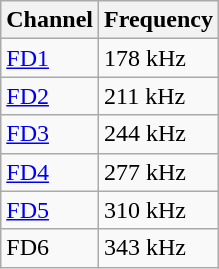<table class="wikitable">
<tr>
<th>Channel</th>
<th>Frequency</th>
</tr>
<tr>
<td><a href='#'>FD1</a></td>
<td>178 kHz</td>
</tr>
<tr>
<td><a href='#'>FD2</a></td>
<td>211 kHz</td>
</tr>
<tr>
<td><a href='#'>FD3</a></td>
<td>244 kHz</td>
</tr>
<tr>
<td><a href='#'>FD4</a></td>
<td>277 kHz</td>
</tr>
<tr>
<td><a href='#'>FD5</a></td>
<td>310 kHz</td>
</tr>
<tr>
<td>FD6</td>
<td>343 kHz</td>
</tr>
</table>
